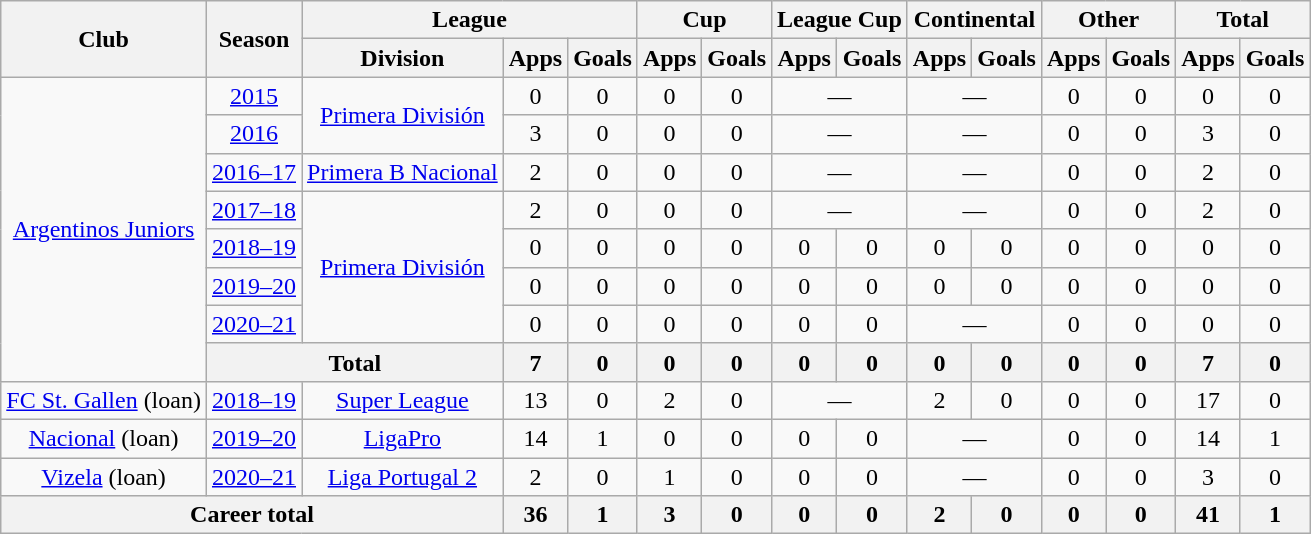<table class="wikitable" style="text-align:center">
<tr>
<th rowspan="2">Club</th>
<th rowspan="2">Season</th>
<th colspan="3">League</th>
<th colspan="2">Cup</th>
<th colspan="2">League Cup</th>
<th colspan="2">Continental</th>
<th colspan="2">Other</th>
<th colspan="2">Total</th>
</tr>
<tr>
<th>Division</th>
<th>Apps</th>
<th>Goals</th>
<th>Apps</th>
<th>Goals</th>
<th>Apps</th>
<th>Goals</th>
<th>Apps</th>
<th>Goals</th>
<th>Apps</th>
<th>Goals</th>
<th>Apps</th>
<th>Goals</th>
</tr>
<tr>
<td rowspan="8"><a href='#'>Argentinos Juniors</a></td>
<td><a href='#'>2015</a></td>
<td rowspan="2"><a href='#'>Primera División</a></td>
<td>0</td>
<td>0</td>
<td>0</td>
<td>0</td>
<td colspan="2">—</td>
<td colspan="2">—</td>
<td>0</td>
<td>0</td>
<td>0</td>
<td>0</td>
</tr>
<tr>
<td><a href='#'>2016</a></td>
<td>3</td>
<td>0</td>
<td>0</td>
<td>0</td>
<td colspan="2">—</td>
<td colspan="2">—</td>
<td>0</td>
<td>0</td>
<td>3</td>
<td>0</td>
</tr>
<tr>
<td><a href='#'>2016–17</a></td>
<td rowspan="1"><a href='#'>Primera B Nacional</a></td>
<td>2</td>
<td>0</td>
<td>0</td>
<td>0</td>
<td colspan="2">—</td>
<td colspan="2">—</td>
<td>0</td>
<td>0</td>
<td>2</td>
<td>0</td>
</tr>
<tr>
<td><a href='#'>2017–18</a></td>
<td rowspan="4"><a href='#'>Primera División</a></td>
<td>2</td>
<td>0</td>
<td>0</td>
<td>0</td>
<td colspan="2">—</td>
<td colspan="2">—</td>
<td>0</td>
<td>0</td>
<td>2</td>
<td>0</td>
</tr>
<tr>
<td><a href='#'>2018–19</a></td>
<td>0</td>
<td>0</td>
<td>0</td>
<td>0</td>
<td>0</td>
<td>0</td>
<td>0</td>
<td>0</td>
<td>0</td>
<td>0</td>
<td>0</td>
<td>0</td>
</tr>
<tr>
<td><a href='#'>2019–20</a></td>
<td>0</td>
<td>0</td>
<td>0</td>
<td>0</td>
<td>0</td>
<td>0</td>
<td>0</td>
<td>0</td>
<td>0</td>
<td>0</td>
<td>0</td>
<td>0</td>
</tr>
<tr>
<td><a href='#'>2020–21</a></td>
<td>0</td>
<td>0</td>
<td>0</td>
<td>0</td>
<td>0</td>
<td>0</td>
<td colspan="2">—</td>
<td>0</td>
<td>0</td>
<td>0</td>
<td>0</td>
</tr>
<tr>
<th colspan="2">Total</th>
<th>7</th>
<th>0</th>
<th>0</th>
<th>0</th>
<th>0</th>
<th>0</th>
<th>0</th>
<th>0</th>
<th>0</th>
<th>0</th>
<th>7</th>
<th>0</th>
</tr>
<tr>
<td rowspan="1"><a href='#'>FC St. Gallen</a> (loan)</td>
<td><a href='#'>2018–19</a></td>
<td rowspan="1"><a href='#'>Super League</a></td>
<td>13</td>
<td>0</td>
<td>2</td>
<td>0</td>
<td colspan="2">—</td>
<td>2</td>
<td>0</td>
<td>0</td>
<td>0</td>
<td>17</td>
<td>0</td>
</tr>
<tr>
<td rowspan="1"><a href='#'>Nacional</a> (loan)</td>
<td><a href='#'>2019–20</a></td>
<td rowspan="1"><a href='#'>LigaPro</a></td>
<td>14</td>
<td>1</td>
<td>0</td>
<td>0</td>
<td>0</td>
<td>0</td>
<td colspan="2">—</td>
<td>0</td>
<td>0</td>
<td>14</td>
<td>1</td>
</tr>
<tr>
<td rowspan="1"><a href='#'>Vizela</a> (loan)</td>
<td><a href='#'>2020–21</a></td>
<td rowspan="1"><a href='#'>Liga Portugal 2</a></td>
<td>2</td>
<td>0</td>
<td>1</td>
<td>0</td>
<td>0</td>
<td>0</td>
<td colspan="2">—</td>
<td>0</td>
<td>0</td>
<td>3</td>
<td>0</td>
</tr>
<tr>
<th colspan="3">Career total</th>
<th>36</th>
<th>1</th>
<th>3</th>
<th>0</th>
<th>0</th>
<th>0</th>
<th>2</th>
<th>0</th>
<th>0</th>
<th>0</th>
<th>41</th>
<th>1</th>
</tr>
</table>
